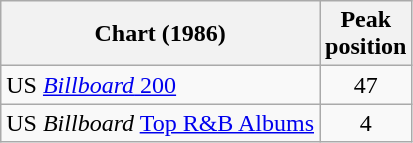<table class="wikitable">
<tr>
<th>Chart (1986)</th>
<th>Peak<br>position</th>
</tr>
<tr>
<td>US <a href='#'><em>Billboard</em> 200</a></td>
<td align="center">47</td>
</tr>
<tr>
<td>US <em>Billboard</em> <a href='#'>Top R&B Albums</a></td>
<td align="center">4</td>
</tr>
</table>
